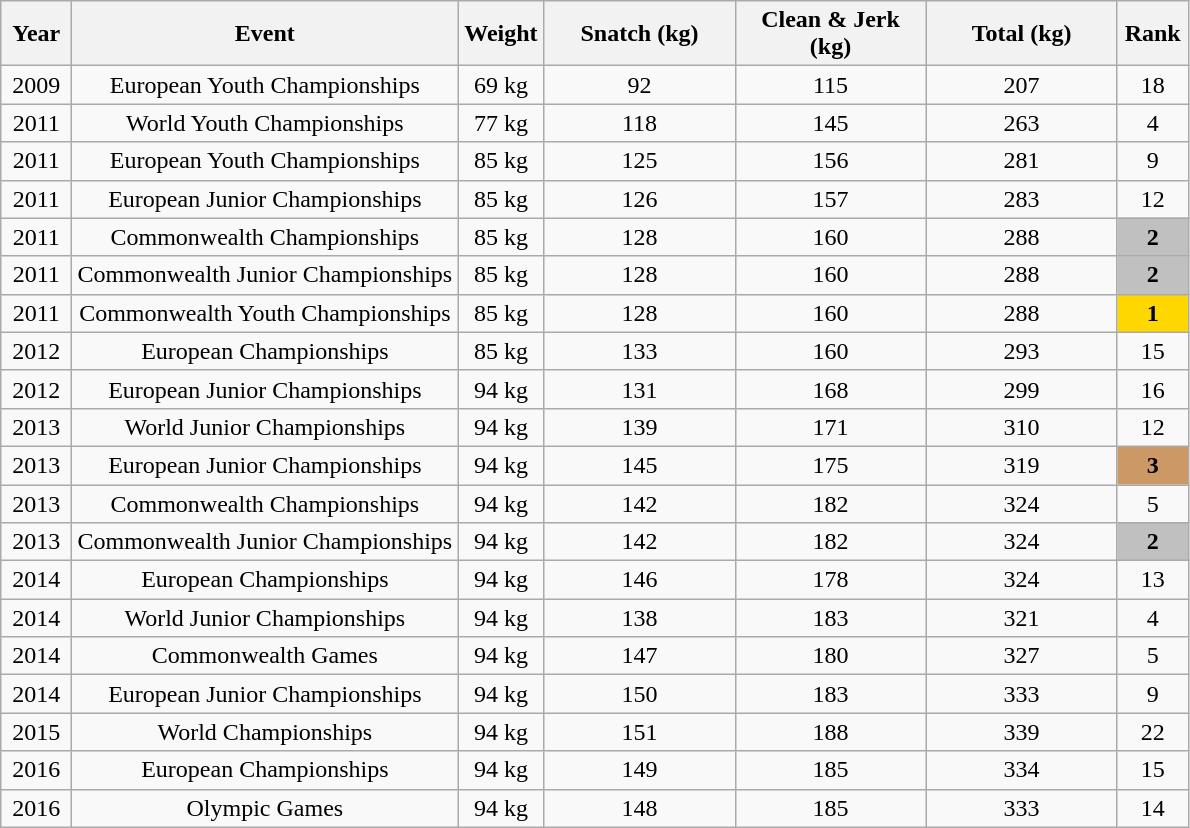<table class="wikitable" style="text-align:center;">
<tr>
<th style="width:40px;">Year</th>
<th style="width:250px;">Event</th>
<th style="width:50px;">Weight</th>
<th style="width:120px;">Snatch (kg)</th>
<th style="width:120px;">Clean & Jerk (kg)</th>
<th style="width:120px;">Total (kg)</th>
<th style="width:40px;">Rank</th>
</tr>
<tr>
<td>2009</td>
<td>European Youth Championships</td>
<td>69 kg</td>
<td>92</td>
<td>115</td>
<td>207</td>
<td>18</td>
</tr>
<tr>
<td>2011</td>
<td>World Youth Championships</td>
<td>77 kg</td>
<td>118</td>
<td>145</td>
<td>263</td>
<td>4</td>
</tr>
<tr>
<td>2011</td>
<td>European Youth Championships</td>
<td>85 kg</td>
<td>125</td>
<td>156</td>
<td>281</td>
<td>9</td>
</tr>
<tr>
<td>2011</td>
<td>European Junior Championships</td>
<td>85 kg</td>
<td>126</td>
<td>157</td>
<td>283</td>
<td>12</td>
</tr>
<tr>
<td>2011</td>
<td>Commonwealth Championships</td>
<td>85 kg</td>
<td>128</td>
<td>160</td>
<td>288</td>
<td style="background-color:silver;"><strong>2</strong></td>
</tr>
<tr>
<td>2011</td>
<td>Commonwealth Junior Championships</td>
<td>85 kg</td>
<td>128</td>
<td>160</td>
<td>288</td>
<td style="background-color:silver;"><strong>2</strong></td>
</tr>
<tr>
<td>2011</td>
<td>Commonwealth Youth Championships</td>
<td>85 kg</td>
<td>128</td>
<td>160</td>
<td>288</td>
<td style="background-color:gold;"><strong>1</strong></td>
</tr>
<tr>
<td>2012</td>
<td>European Championships</td>
<td>85 kg</td>
<td>133</td>
<td>160</td>
<td>293</td>
<td>15</td>
</tr>
<tr>
<td>2012</td>
<td>European Junior Championships</td>
<td>94 kg</td>
<td>131</td>
<td>168</td>
<td>299</td>
<td>16</td>
</tr>
<tr>
<td>2013</td>
<td>World Junior Championships</td>
<td>94 kg</td>
<td>139</td>
<td>171</td>
<td>310</td>
<td>12</td>
</tr>
<tr>
<td>2013</td>
<td>European Junior Championships</td>
<td>94 kg</td>
<td>145</td>
<td>175</td>
<td>319</td>
<td style="background-color:#CC9966;"><strong>3</strong></td>
</tr>
<tr>
<td>2013</td>
<td>Commonwealth Championships</td>
<td>94 kg</td>
<td>142</td>
<td>182</td>
<td>324</td>
<td>5</td>
</tr>
<tr>
<td>2013</td>
<td>Commonwealth Junior Championships</td>
<td>94 kg</td>
<td>142</td>
<td>182</td>
<td>324</td>
<td style="background-color:silver;"><strong>2</strong></td>
</tr>
<tr>
<td>2014</td>
<td>European Championships</td>
<td>94 kg</td>
<td>146</td>
<td>178</td>
<td>324</td>
<td>13</td>
</tr>
<tr>
<td>2014</td>
<td>World Junior Championships</td>
<td>94 kg</td>
<td>138</td>
<td>183</td>
<td>321</td>
<td>4</td>
</tr>
<tr>
<td>2014</td>
<td>Commonwealth Games</td>
<td>94 kg</td>
<td>147</td>
<td>180</td>
<td>327</td>
<td>5</td>
</tr>
<tr>
<td>2014</td>
<td>European Junior Championships</td>
<td>94 kg</td>
<td>150</td>
<td>183</td>
<td>333</td>
<td>9</td>
</tr>
<tr>
<td>2015</td>
<td>World Championships</td>
<td>94 kg</td>
<td>151</td>
<td>188</td>
<td>339</td>
<td>22</td>
</tr>
<tr>
<td>2016</td>
<td>European Championships</td>
<td>94 kg</td>
<td>149</td>
<td>185</td>
<td>334</td>
<td>15</td>
</tr>
<tr>
<td>2016</td>
<td>Olympic Games</td>
<td>94 kg</td>
<td>148</td>
<td>185</td>
<td>333</td>
<td>14</td>
</tr>
</table>
